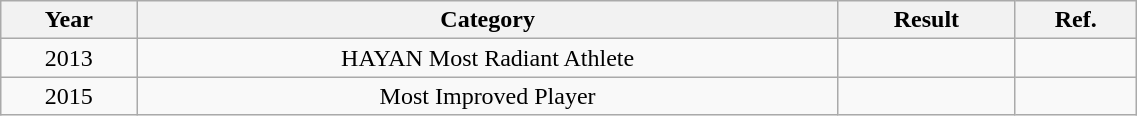<table class="wikitable sortable"  style="text-align:center; width:60%;">
<tr>
<th>Year</th>
<th>Category</th>
<th>Result</th>
<th>Ref.</th>
</tr>
<tr>
<td>2013</td>
<td>HAYAN Most Radiant Athlete</td>
<td></td>
<td></td>
</tr>
<tr>
<td>2015</td>
<td>Most Improved Player</td>
<td></td>
<td></td>
</tr>
</table>
